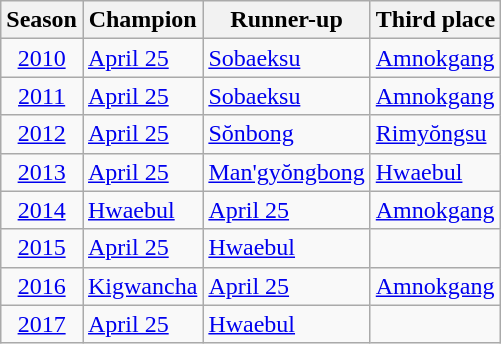<table class="wikitable" style="text-align:left">
<tr>
<th>Season</th>
<th>Champion</th>
<th>Runner-up</th>
<th>Third place</th>
</tr>
<tr>
<td style="text-align:center;"><a href='#'>2010</a></td>
<td><a href='#'>April 25</a></td>
<td><a href='#'>Sobaeksu</a></td>
<td><a href='#'>Amnokgang</a></td>
</tr>
<tr>
<td style="text-align:center;"><a href='#'>2011</a></td>
<td><a href='#'>April 25</a></td>
<td><a href='#'>Sobaeksu</a></td>
<td><a href='#'>Amnokgang</a></td>
</tr>
<tr>
<td style="text-align:center;"><a href='#'>2012</a></td>
<td><a href='#'>April 25</a></td>
<td><a href='#'>Sŏnbong</a></td>
<td><a href='#'>Rimyŏngsu</a></td>
</tr>
<tr>
<td style="text-align:center;"><a href='#'>2013</a></td>
<td><a href='#'>April 25</a></td>
<td><a href='#'>Man'gyŏngbong</a></td>
<td><a href='#'>Hwaebul</a></td>
</tr>
<tr>
<td style="text-align:center;"><a href='#'>2014</a></td>
<td><a href='#'>Hwaebul</a></td>
<td><a href='#'>April 25</a></td>
<td><a href='#'>Amnokgang</a></td>
</tr>
<tr>
<td style="text-align:center;"><a href='#'>2015</a></td>
<td><a href='#'>April 25</a></td>
<td><a href='#'>Hwaebul</a></td>
<td></td>
</tr>
<tr>
<td style="text-align:center;"><a href='#'>2016</a></td>
<td><a href='#'>Kigwancha</a></td>
<td><a href='#'>April 25</a></td>
<td><a href='#'>Amnokgang</a></td>
</tr>
<tr>
<td style="text-align:center;"><a href='#'>2017</a></td>
<td><a href='#'>April 25</a></td>
<td><a href='#'>Hwaebul</a></td>
<td></td>
</tr>
</table>
